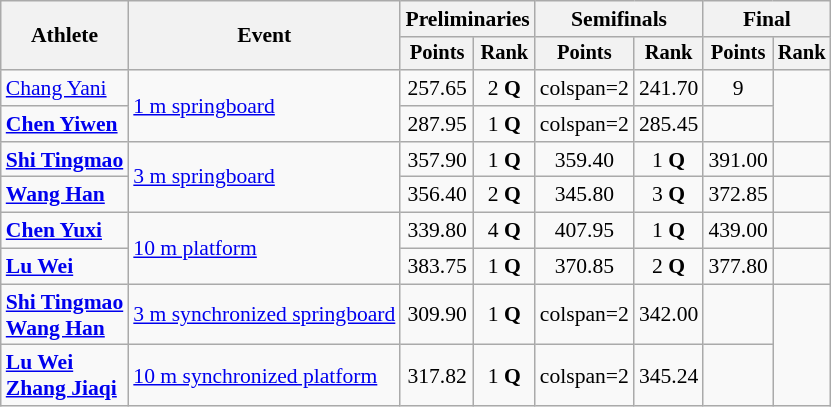<table class="wikitable" style="text-align:center; font-size:90%">
<tr>
<th rowspan=2>Athlete</th>
<th rowspan=2>Event</th>
<th colspan=2>Preliminaries</th>
<th colspan=2>Semifinals</th>
<th colspan=2>Final</th>
</tr>
<tr style="font-size:95%">
<th>Points</th>
<th>Rank</th>
<th>Points</th>
<th>Rank</th>
<th>Points</th>
<th>Rank</th>
</tr>
<tr>
<td align=left><a href='#'>Chang Yani</a></td>
<td align=left rowspan=2><a href='#'>1 m springboard</a></td>
<td>257.65</td>
<td>2 <strong>Q</strong></td>
<td>colspan=2 </td>
<td>241.70</td>
<td>9</td>
</tr>
<tr>
<td align=left><strong><a href='#'>Chen Yiwen</a></strong></td>
<td>287.95</td>
<td>1 <strong>Q</strong></td>
<td>colspan=2 </td>
<td>285.45</td>
<td></td>
</tr>
<tr>
<td align=left><strong><a href='#'>Shi Tingmao</a></strong></td>
<td align=left rowspan=2><a href='#'>3 m springboard</a></td>
<td>357.90</td>
<td>1 <strong>Q</strong></td>
<td>359.40</td>
<td>1 <strong>Q</strong></td>
<td>391.00</td>
<td></td>
</tr>
<tr>
<td align=left><strong><a href='#'>Wang Han</a></strong></td>
<td>356.40</td>
<td>2 <strong>Q</strong></td>
<td>345.80</td>
<td>3 <strong>Q</strong></td>
<td>372.85</td>
<td></td>
</tr>
<tr>
<td align=left><strong><a href='#'>Chen Yuxi</a></strong></td>
<td align=left rowspan=2><a href='#'>10 m platform</a></td>
<td>339.80</td>
<td>4 <strong>Q</strong></td>
<td>407.95</td>
<td>1 <strong>Q</strong></td>
<td>439.00</td>
<td></td>
</tr>
<tr>
<td align=left><strong><a href='#'>Lu Wei</a></strong></td>
<td>383.75</td>
<td>1 <strong>Q</strong></td>
<td>370.85</td>
<td>2 <strong>Q</strong></td>
<td>377.80</td>
<td></td>
</tr>
<tr>
<td align=left><strong><a href='#'>Shi Tingmao</a><br><a href='#'>Wang Han</a></strong></td>
<td align=left><a href='#'>3 m synchronized springboard</a></td>
<td>309.90</td>
<td>1 <strong>Q</strong></td>
<td>colspan=2 </td>
<td>342.00</td>
<td></td>
</tr>
<tr>
<td align=left><strong><a href='#'>Lu Wei</a><br><a href='#'>Zhang Jiaqi</a></strong></td>
<td align=left><a href='#'>10 m synchronized platform</a></td>
<td>317.82</td>
<td>1 <strong>Q</strong></td>
<td>colspan=2 </td>
<td>345.24</td>
<td></td>
</tr>
</table>
